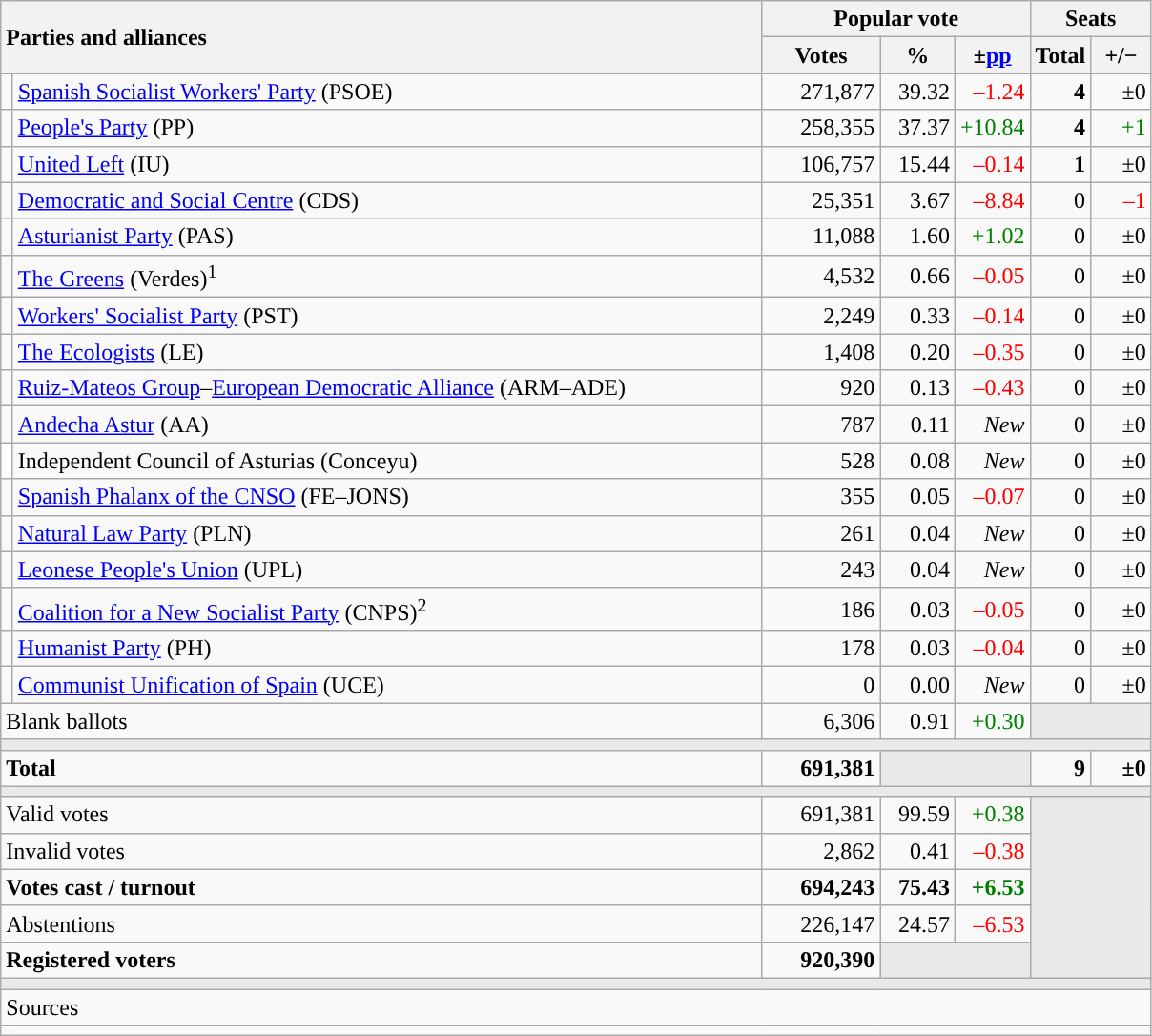<table class="wikitable" style="text-align:right;">
<tr>
<th style="text-align:left;" rowspan="2" colspan="2" width="525">Parties and alliances</th>
<th colspan="3">Popular vote</th>
<th colspan="2">Seats</th>
</tr>
<tr>
<th width="75">Votes</th>
<th width="45">%</th>
<th width="45">±<a href='#'>pp</a></th>
<th width="35">Total</th>
<th width="35">+/−</th>
</tr>
<tr>
<td width="1" style="color:inherit;background:"></td>
<td align="left"><a href='#'>Spanish Socialist Workers' Party</a> (PSOE)</td>
<td>271,877</td>
<td>39.32</td>
<td style="color:red;">–1.24</td>
<td><strong>4</strong></td>
<td>±0</td>
</tr>
<tr>
<td style="color:inherit;background:"></td>
<td align="left"><a href='#'>People's Party</a> (PP)</td>
<td>258,355</td>
<td>37.37</td>
<td style="color:green;">+10.84</td>
<td><strong>4</strong></td>
<td style="color:green;">+1</td>
</tr>
<tr>
<td style="color:inherit;background:"></td>
<td align="left"><a href='#'>United Left</a> (IU)</td>
<td>106,757</td>
<td>15.44</td>
<td style="color:red;">–0.14</td>
<td><strong>1</strong></td>
<td>±0</td>
</tr>
<tr>
<td style="color:inherit;background:"></td>
<td align="left"><a href='#'>Democratic and Social Centre</a> (CDS)</td>
<td>25,351</td>
<td>3.67</td>
<td style="color:red;">–8.84</td>
<td>0</td>
<td style="color:red;">–1</td>
</tr>
<tr>
<td style="color:inherit;background:"></td>
<td align="left"><a href='#'>Asturianist Party</a> (PAS)</td>
<td>11,088</td>
<td>1.60</td>
<td style="color:green;">+1.02</td>
<td>0</td>
<td>±0</td>
</tr>
<tr>
<td style="color:inherit;background:"></td>
<td align="left"><a href='#'>The Greens</a> (Verdes)<sup>1</sup></td>
<td>4,532</td>
<td>0.66</td>
<td style="color:red;">–0.05</td>
<td>0</td>
<td>±0</td>
</tr>
<tr>
<td style="color:inherit;background:"></td>
<td align="left"><a href='#'>Workers' Socialist Party</a> (PST)</td>
<td>2,249</td>
<td>0.33</td>
<td style="color:red;">–0.14</td>
<td>0</td>
<td>±0</td>
</tr>
<tr>
<td style="color:inherit;background:"></td>
<td align="left"><a href='#'>The Ecologists</a> (LE)</td>
<td>1,408</td>
<td>0.20</td>
<td style="color:red;">–0.35</td>
<td>0</td>
<td>±0</td>
</tr>
<tr>
<td style="color:inherit;background:"></td>
<td align="left"><a href='#'>Ruiz-Mateos Group</a>–<a href='#'>European Democratic Alliance</a> (ARM–ADE)</td>
<td>920</td>
<td>0.13</td>
<td style="color:red;">–0.43</td>
<td>0</td>
<td>±0</td>
</tr>
<tr>
<td style="color:inherit;background:"></td>
<td align="left"><a href='#'>Andecha Astur</a> (AA)</td>
<td>787</td>
<td>0.11</td>
<td><em>New</em></td>
<td>0</td>
<td>±0</td>
</tr>
<tr>
<td bgcolor="white"></td>
<td align="left">Independent Council of Asturias (Conceyu)</td>
<td>528</td>
<td>0.08</td>
<td><em>New</em></td>
<td>0</td>
<td>±0</td>
</tr>
<tr>
<td style="color:inherit;background:"></td>
<td align="left"><a href='#'>Spanish Phalanx of the CNSO</a> (FE–JONS)</td>
<td>355</td>
<td>0.05</td>
<td style="color:red;">–0.07</td>
<td>0</td>
<td>±0</td>
</tr>
<tr>
<td style="color:inherit;background:"></td>
<td align="left"><a href='#'>Natural Law Party</a> (PLN)</td>
<td>261</td>
<td>0.04</td>
<td><em>New</em></td>
<td>0</td>
<td>±0</td>
</tr>
<tr>
<td style="color:inherit;background:"></td>
<td align="left"><a href='#'>Leonese People's Union</a> (UPL)</td>
<td>243</td>
<td>0.04</td>
<td><em>New</em></td>
<td>0</td>
<td>±0</td>
</tr>
<tr>
<td style="color:inherit;background:"></td>
<td align="left"><a href='#'>Coalition for a New Socialist Party</a> (CNPS)<sup>2</sup></td>
<td>186</td>
<td>0.03</td>
<td style="color:red;">–0.05</td>
<td>0</td>
<td>±0</td>
</tr>
<tr>
<td style="color:inherit;background:"></td>
<td align="left"><a href='#'>Humanist Party</a> (PH)</td>
<td>178</td>
<td>0.03</td>
<td style="color:red;">–0.04</td>
<td>0</td>
<td>±0</td>
</tr>
<tr>
<td style="color:inherit;background:"></td>
<td align="left"><a href='#'>Communist Unification of Spain</a> (UCE)</td>
<td>0</td>
<td>0.00</td>
<td><em>New</em></td>
<td>0</td>
<td>±0</td>
</tr>
<tr>
<td align="left" colspan="2">Blank ballots</td>
<td>6,306</td>
<td>0.91</td>
<td style="color:green;">+0.30</td>
<td bgcolor="#E9E9E9" colspan="2"></td>
</tr>
<tr>
<td colspan="7" bgcolor="#E9E9E9"></td>
</tr>
<tr style="font-weight:bold;">
<td align="left" colspan="2">Total</td>
<td>691,381</td>
<td bgcolor="#E9E9E9" colspan="2"></td>
<td>9</td>
<td>±0</td>
</tr>
<tr>
<td colspan="7" bgcolor="#E9E9E9"></td>
</tr>
<tr>
<td align="left" colspan="2">Valid votes</td>
<td>691,381</td>
<td>99.59</td>
<td style="color:green;">+0.38</td>
<td bgcolor="#E9E9E9" colspan="2" rowspan="5"></td>
</tr>
<tr>
<td align="left" colspan="2">Invalid votes</td>
<td>2,862</td>
<td>0.41</td>
<td style="color:red;">–0.38</td>
</tr>
<tr style="font-weight:bold;">
<td align="left" colspan="2">Votes cast / turnout</td>
<td>694,243</td>
<td>75.43</td>
<td style="color:green;">+6.53</td>
</tr>
<tr>
<td align="left" colspan="2">Abstentions</td>
<td>226,147</td>
<td>24.57</td>
<td style="color:red;">–6.53</td>
</tr>
<tr style="font-weight:bold;">
<td align="left" colspan="2">Registered voters</td>
<td>920,390</td>
<td bgcolor="#E9E9E9" colspan="2"></td>
</tr>
<tr>
<td colspan="7" bgcolor="#E9E9E9"></td>
</tr>
<tr>
<td align="left" colspan="7">Sources</td>
</tr>
<tr>
<td colspan="7" style="text-align:left; max-width:790px;"></td>
</tr>
</table>
